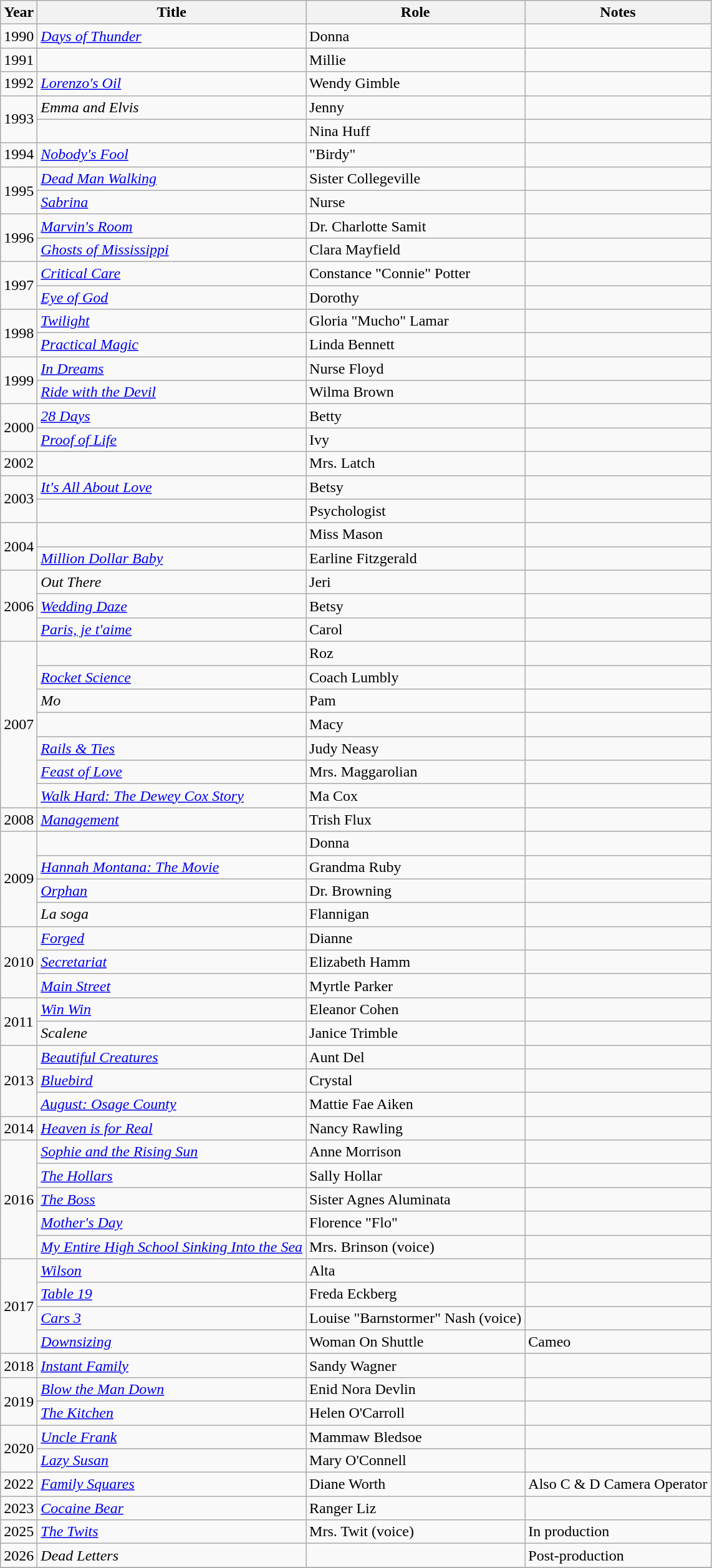<table class="wikitable sortable">
<tr>
<th>Year</th>
<th>Title</th>
<th>Role</th>
<th class="unsortable">Notes</th>
</tr>
<tr>
<td>1990</td>
<td><em><a href='#'>Days of Thunder</a></em></td>
<td>Donna</td>
<td></td>
</tr>
<tr>
<td>1991</td>
<td><em></em></td>
<td>Millie</td>
<td></td>
</tr>
<tr>
<td>1992</td>
<td><em><a href='#'>Lorenzo's Oil</a></em></td>
<td>Wendy Gimble</td>
<td></td>
</tr>
<tr>
<td rowspan="2">1993</td>
<td><em>Emma and Elvis</em></td>
<td>Jenny</td>
<td></td>
</tr>
<tr>
<td><em></em></td>
<td>Nina Huff</td>
<td></td>
</tr>
<tr>
<td>1994</td>
<td><em><a href='#'>Nobody's Fool</a></em></td>
<td>"Birdy"</td>
<td></td>
</tr>
<tr>
<td rowspan="2">1995</td>
<td><em><a href='#'>Dead Man Walking</a></em></td>
<td>Sister Collegeville</td>
<td></td>
</tr>
<tr>
<td><em><a href='#'>Sabrina</a></em></td>
<td>Nurse</td>
<td></td>
</tr>
<tr>
<td rowspan="2">1996</td>
<td><em><a href='#'>Marvin's Room</a></em></td>
<td>Dr. Charlotte Samit</td>
<td></td>
</tr>
<tr>
<td><em><a href='#'>Ghosts of Mississippi</a></em></td>
<td>Clara Mayfield</td>
<td></td>
</tr>
<tr>
<td rowspan="2">1997</td>
<td><em><a href='#'>Critical Care</a></em></td>
<td>Constance "Connie" Potter</td>
<td></td>
</tr>
<tr>
<td><em><a href='#'>Eye of God</a></em></td>
<td>Dorothy</td>
<td></td>
</tr>
<tr>
<td rowspan="2">1998</td>
<td><em><a href='#'>Twilight</a></em></td>
<td>Gloria "Mucho" Lamar</td>
<td></td>
</tr>
<tr>
<td><em><a href='#'>Practical Magic</a></em></td>
<td>Linda Bennett</td>
<td></td>
</tr>
<tr>
<td rowspan="2">1999</td>
<td><em><a href='#'>In Dreams</a></em></td>
<td>Nurse Floyd</td>
<td></td>
</tr>
<tr>
<td><em><a href='#'>Ride with the Devil</a></em></td>
<td>Wilma Brown</td>
<td></td>
</tr>
<tr>
<td rowspan="2">2000</td>
<td><em><a href='#'>28 Days</a></em></td>
<td>Betty</td>
<td></td>
</tr>
<tr>
<td><em><a href='#'>Proof of Life</a></em></td>
<td>Ivy</td>
<td></td>
</tr>
<tr>
<td>2002</td>
<td><em></em></td>
<td>Mrs. Latch</td>
<td></td>
</tr>
<tr>
<td rowspan="2">2003</td>
<td><em><a href='#'>It's All About Love</a></em></td>
<td>Betsy</td>
<td></td>
</tr>
<tr>
<td><em></em></td>
<td>Psychologist</td>
<td></td>
</tr>
<tr>
<td rowspan="2">2004</td>
<td><em></em></td>
<td>Miss Mason</td>
<td></td>
</tr>
<tr>
<td><em><a href='#'>Million Dollar Baby</a></em></td>
<td>Earline Fitzgerald</td>
<td></td>
</tr>
<tr>
<td rowspan="3">2006</td>
<td><em>Out There</em></td>
<td>Jeri</td>
<td></td>
</tr>
<tr>
<td><em><a href='#'>Wedding Daze</a></em></td>
<td>Betsy</td>
<td></td>
</tr>
<tr>
<td><em><a href='#'>Paris, je t'aime</a></em></td>
<td>Carol</td>
<td></td>
</tr>
<tr>
<td rowspan="7">2007</td>
<td><em></em></td>
<td>Roz</td>
<td></td>
</tr>
<tr>
<td><em><a href='#'>Rocket Science</a></em></td>
<td>Coach Lumbly</td>
<td></td>
</tr>
<tr>
<td><em>Mo</em></td>
<td>Pam</td>
<td></td>
</tr>
<tr>
<td><em></em></td>
<td>Macy</td>
<td></td>
</tr>
<tr>
<td><em><a href='#'>Rails & Ties</a></em></td>
<td>Judy Neasy</td>
<td></td>
</tr>
<tr>
<td><em><a href='#'>Feast of Love</a></em></td>
<td>Mrs. Maggarolian</td>
<td></td>
</tr>
<tr>
<td><em><a href='#'>Walk Hard: The Dewey Cox Story</a></em></td>
<td>Ma Cox</td>
<td></td>
</tr>
<tr>
<td>2008</td>
<td><em><a href='#'>Management</a></em></td>
<td>Trish Flux</td>
<td></td>
</tr>
<tr>
<td rowspan="4">2009</td>
<td><em></em></td>
<td>Donna</td>
<td></td>
</tr>
<tr>
<td><em><a href='#'>Hannah Montana: The Movie</a></em></td>
<td>Grandma Ruby</td>
<td></td>
</tr>
<tr>
<td><em><a href='#'>Orphan</a></em></td>
<td>Dr. Browning</td>
<td></td>
</tr>
<tr>
<td><em>La soga</em></td>
<td>Flannigan</td>
<td></td>
</tr>
<tr>
<td rowspan="3">2010</td>
<td><em><a href='#'>Forged</a></em></td>
<td>Dianne</td>
<td></td>
</tr>
<tr>
<td><em><a href='#'>Secretariat</a></em></td>
<td>Elizabeth Hamm</td>
<td></td>
</tr>
<tr>
<td><em><a href='#'>Main Street</a></em></td>
<td>Myrtle Parker</td>
<td></td>
</tr>
<tr>
<td rowspan="2">2011</td>
<td><em><a href='#'>Win Win</a></em></td>
<td>Eleanor Cohen</td>
<td></td>
</tr>
<tr>
<td><em>Scalene</em></td>
<td>Janice Trimble</td>
<td></td>
</tr>
<tr>
<td rowspan="3">2013</td>
<td><em><a href='#'>Beautiful Creatures</a></em></td>
<td>Aunt Del</td>
<td></td>
</tr>
<tr>
<td><em><a href='#'>Bluebird</a></em></td>
<td>Crystal</td>
<td></td>
</tr>
<tr>
<td><em><a href='#'>August: Osage County</a></em></td>
<td>Mattie Fae Aiken</td>
<td></td>
</tr>
<tr>
<td>2014</td>
<td><em><a href='#'>Heaven is for Real</a></em></td>
<td>Nancy Rawling</td>
<td></td>
</tr>
<tr>
<td rowspan="5">2016</td>
<td><em><a href='#'>Sophie and the Rising Sun</a></em></td>
<td>Anne Morrison</td>
<td></td>
</tr>
<tr>
<td><em><a href='#'>The Hollars</a></em></td>
<td>Sally Hollar</td>
<td></td>
</tr>
<tr>
<td><em><a href='#'>The Boss</a></em></td>
<td>Sister Agnes Aluminata</td>
<td></td>
</tr>
<tr>
<td><em><a href='#'>Mother's Day</a></em></td>
<td>Florence "Flo"</td>
<td></td>
</tr>
<tr>
<td><em><a href='#'>My Entire High School Sinking Into the Sea</a></em></td>
<td>Mrs. Brinson (voice)</td>
<td></td>
</tr>
<tr>
<td rowspan="4">2017</td>
<td><em><a href='#'>Wilson</a></em></td>
<td>Alta</td>
<td></td>
</tr>
<tr>
<td><em><a href='#'>Table 19</a></em></td>
<td>Freda Eckberg</td>
<td></td>
</tr>
<tr>
<td><em><a href='#'>Cars 3</a></em></td>
<td>Louise "Barnstormer" Nash (voice)</td>
<td></td>
</tr>
<tr>
<td><em><a href='#'>Downsizing</a></em></td>
<td>Woman On Shuttle</td>
<td>Cameo</td>
</tr>
<tr>
<td>2018</td>
<td><em><a href='#'>Instant Family</a></em></td>
<td>Sandy Wagner</td>
<td></td>
</tr>
<tr>
<td rowspan="2">2019</td>
<td><em><a href='#'>Blow the Man Down</a></em></td>
<td>Enid Nora Devlin</td>
<td></td>
</tr>
<tr>
<td><em><a href='#'>The Kitchen</a></em></td>
<td>Helen O'Carroll</td>
<td></td>
</tr>
<tr>
<td rowspan="2">2020</td>
<td><em><a href='#'>Uncle Frank</a></em></td>
<td>Mammaw Bledsoe</td>
<td></td>
</tr>
<tr>
<td><em><a href='#'>Lazy Susan</a></em></td>
<td>Mary O'Connell</td>
<td></td>
</tr>
<tr>
<td>2022</td>
<td><em><a href='#'>Family Squares</a></em></td>
<td>Diane Worth</td>
<td>Also C & D Camera Operator</td>
</tr>
<tr>
<td>2023</td>
<td><em><a href='#'>Cocaine Bear</a></em></td>
<td>Ranger Liz</td>
<td></td>
</tr>
<tr>
<td>2025</td>
<td><em><a href='#'>The Twits</a></em></td>
<td>Mrs. Twit (voice)</td>
<td>In production</td>
</tr>
<tr>
<td>2026</td>
<td><em>Dead Letters</em></td>
<td></td>
<td>Post-production</td>
</tr>
<tr>
</tr>
</table>
